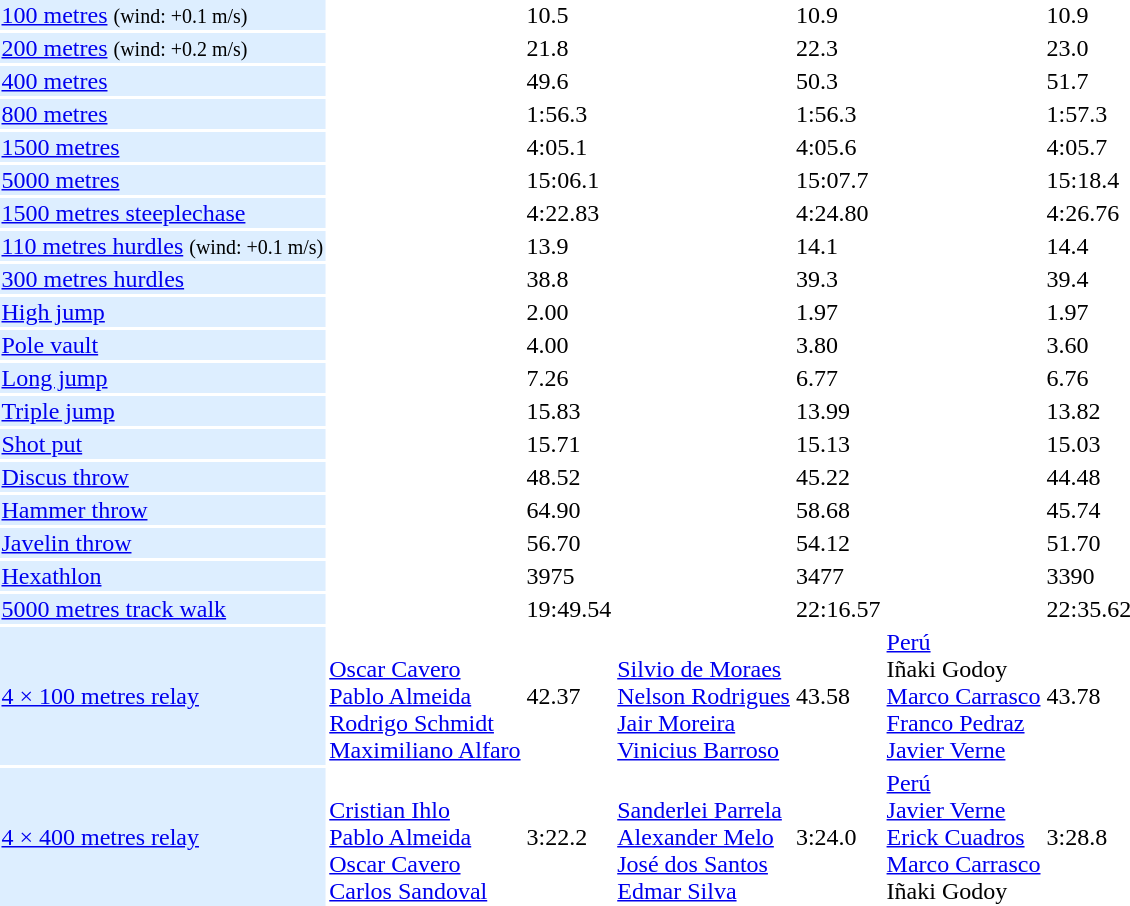<table>
<tr>
<td bgcolor = DDEEFF><a href='#'>100 metres</a> <small>(wind: +0.1 m/s)</small></td>
<td></td>
<td>10.5</td>
<td></td>
<td>10.9</td>
<td></td>
<td>10.9</td>
</tr>
<tr>
<td bgcolor = DDEEFF><a href='#'>200 metres</a> <small>(wind: +0.2 m/s)</small></td>
<td></td>
<td>21.8</td>
<td></td>
<td>22.3</td>
<td></td>
<td>23.0</td>
</tr>
<tr>
<td bgcolor = DDEEFF><a href='#'>400 metres</a></td>
<td></td>
<td>49.6</td>
<td></td>
<td>50.3</td>
<td></td>
<td>51.7</td>
</tr>
<tr>
<td bgcolor = DDEEFF><a href='#'>800 metres</a></td>
<td></td>
<td>1:56.3</td>
<td></td>
<td>1:56.3</td>
<td></td>
<td>1:57.3</td>
</tr>
<tr>
<td bgcolor = DDEEFF><a href='#'>1500 metres</a></td>
<td></td>
<td>4:05.1</td>
<td></td>
<td>4:05.6</td>
<td></td>
<td>4:05.7</td>
</tr>
<tr>
<td bgcolor = DDEEFF><a href='#'>5000 metres</a></td>
<td></td>
<td>15:06.1</td>
<td></td>
<td>15:07.7</td>
<td></td>
<td>15:18.4</td>
</tr>
<tr>
<td bgcolor = DDEEFF><a href='#'>1500 metres steeplechase</a></td>
<td></td>
<td>4:22.83</td>
<td></td>
<td>4:24.80</td>
<td></td>
<td>4:26.76</td>
</tr>
<tr>
<td bgcolor = DDEEFF><a href='#'>110 metres hurdles</a> <small>(wind: +0.1 m/s)</small></td>
<td></td>
<td>13.9</td>
<td></td>
<td>14.1</td>
<td></td>
<td>14.4</td>
</tr>
<tr>
<td bgcolor = DDEEFF><a href='#'>300 metres hurdles</a></td>
<td></td>
<td>38.8</td>
<td></td>
<td>39.3</td>
<td></td>
<td>39.4</td>
</tr>
<tr>
<td bgcolor = DDEEFF><a href='#'>High jump</a></td>
<td></td>
<td>2.00</td>
<td></td>
<td>1.97</td>
<td></td>
<td>1.97</td>
</tr>
<tr>
<td bgcolor = DDEEFF><a href='#'>Pole vault</a></td>
<td></td>
<td>4.00</td>
<td></td>
<td>3.80</td>
<td></td>
<td>3.60</td>
</tr>
<tr>
<td bgcolor = DDEEFF><a href='#'>Long jump</a></td>
<td></td>
<td>7.26</td>
<td></td>
<td>6.77</td>
<td></td>
<td>6.76</td>
</tr>
<tr>
<td bgcolor = DDEEFF><a href='#'>Triple jump</a></td>
<td></td>
<td>15.83</td>
<td></td>
<td>13.99</td>
<td></td>
<td>13.82</td>
</tr>
<tr>
<td bgcolor = DDEEFF><a href='#'>Shot put</a></td>
<td></td>
<td>15.71</td>
<td></td>
<td>15.13</td>
<td></td>
<td>15.03</td>
</tr>
<tr>
<td bgcolor = DDEEFF><a href='#'>Discus throw</a></td>
<td></td>
<td>48.52</td>
<td></td>
<td>45.22</td>
<td></td>
<td>44.48</td>
</tr>
<tr>
<td bgcolor = DDEEFF><a href='#'>Hammer throw</a></td>
<td></td>
<td>64.90</td>
<td></td>
<td>58.68</td>
<td></td>
<td>45.74</td>
</tr>
<tr>
<td bgcolor = DDEEFF><a href='#'>Javelin throw</a></td>
<td></td>
<td>56.70</td>
<td></td>
<td>54.12</td>
<td></td>
<td>51.70</td>
</tr>
<tr>
<td bgcolor = DDEEFF><a href='#'>Hexathlon</a></td>
<td></td>
<td>3975</td>
<td></td>
<td>3477</td>
<td></td>
<td>3390</td>
</tr>
<tr>
<td bgcolor = DDEEFF><a href='#'>5000 metres track walk</a></td>
<td></td>
<td>19:49.54</td>
<td></td>
<td>22:16.57</td>
<td></td>
<td>22:35.62</td>
</tr>
<tr>
<td bgcolor = DDEEFF><a href='#'>4 × 100 metres relay</a></td>
<td> <br> <a href='#'>Oscar Cavero</a> <br> <a href='#'>Pablo Almeida</a> <br> <a href='#'>Rodrigo Schmidt</a> <br> <a href='#'>Maximiliano Alfaro</a></td>
<td>42.37</td>
<td> <br> <a href='#'>Silvio de Moraes</a> <br> <a href='#'>Nelson Rodrigues</a> <br> <a href='#'>Jair Moreira</a> <br> <a href='#'>Vinicius Barroso</a></td>
<td>43.58</td>
<td> <a href='#'>Perú</a> <br> Iñaki Godoy <br> <a href='#'>Marco Carrasco</a> <br> <a href='#'>Franco Pedraz</a> <br> <a href='#'>Javier Verne</a></td>
<td>43.78</td>
</tr>
<tr>
<td bgcolor = DDEEFF><a href='#'>4 × 400 metres relay</a></td>
<td> <br> <a href='#'>Cristian Ihlo</a> <br> <a href='#'>Pablo Almeida</a> <br> <a href='#'>Oscar Cavero</a> <br> <a href='#'>Carlos Sandoval</a></td>
<td>3:22.2</td>
<td> <br> <a href='#'>Sanderlei Parrela</a> <br> <a href='#'>Alexander Melo</a> <br> <a href='#'>José dos Santos</a> <br> <a href='#'>Edmar Silva</a></td>
<td>3:24.0</td>
<td> <a href='#'>Perú</a> <br> <a href='#'>Javier Verne</a> <br> <a href='#'>Erick Cuadros</a> <br> <a href='#'>Marco Carrasco</a> <br> Iñaki Godoy</td>
<td>3:28.8</td>
</tr>
</table>
